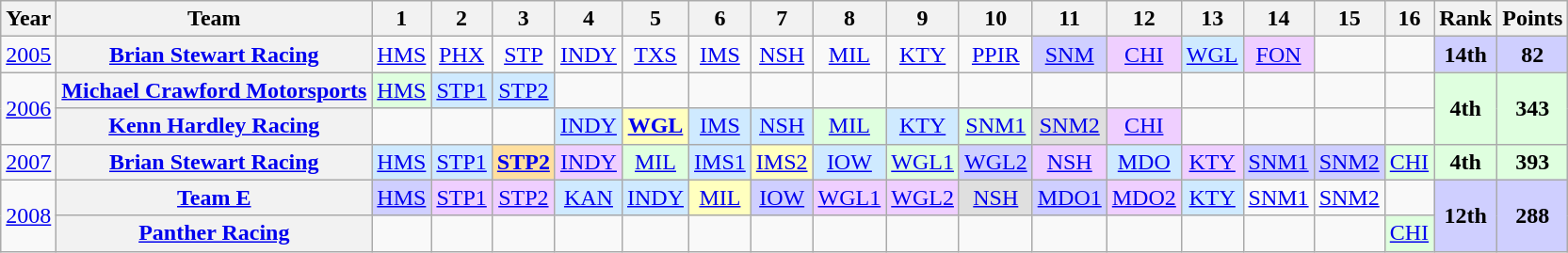<table class="wikitable" style="text-align:center;">
<tr>
<th>Year</th>
<th>Team</th>
<th>1</th>
<th>2</th>
<th>3</th>
<th>4</th>
<th>5</th>
<th>6</th>
<th>7</th>
<th>8</th>
<th>9</th>
<th>10</th>
<th>11</th>
<th>12</th>
<th>13</th>
<th>14</th>
<th>15</th>
<th>16</th>
<th>Rank</th>
<th>Points</th>
</tr>
<tr>
<td><a href='#'>2005</a></td>
<th><a href='#'>Brian Stewart Racing</a></th>
<td><a href='#'>HMS</a></td>
<td><a href='#'>PHX</a></td>
<td><a href='#'>STP</a></td>
<td><a href='#'>INDY</a></td>
<td><a href='#'>TXS</a></td>
<td><a href='#'>IMS</a></td>
<td><a href='#'>NSH</a></td>
<td><a href='#'>MIL</a></td>
<td><a href='#'>KTY</a></td>
<td><a href='#'>PPIR</a></td>
<td style="background:#CFCFFF;"><a href='#'>SNM</a><br></td>
<td style="background:#EFCFFF;"><a href='#'>CHI</a><br></td>
<td style="background:#CFEAFF;"><a href='#'>WGL</a><br></td>
<td style="background:#EFCFFF;"><a href='#'>FON</a><br></td>
<td></td>
<td></td>
<td style="background:#CFCFFF;"><strong>14th</strong></td>
<td style="background:#CFCFFF;"><strong>82</strong></td>
</tr>
<tr>
<td rowspan=2><a href='#'>2006</a></td>
<th><a href='#'>Michael Crawford Motorsports</a></th>
<td style="background:#DFFFDF;"><a href='#'>HMS</a><br></td>
<td style="background:#CFEAFF;"><a href='#'>STP1</a><br></td>
<td style="background:#CFEAFF;"><a href='#'>STP2</a><br></td>
<td></td>
<td></td>
<td></td>
<td></td>
<td></td>
<td></td>
<td></td>
<td></td>
<td></td>
<td></td>
<td></td>
<td></td>
<td></td>
<td rowspan=2 style="background:#DFFFDF;"><strong>4th</strong></td>
<td rowspan=2 style="background:#DFFFDF;"><strong>343</strong></td>
</tr>
<tr>
<th><a href='#'>Kenn Hardley Racing</a></th>
<td></td>
<td></td>
<td></td>
<td style="background:#CFEAFF;"><a href='#'>INDY</a><br></td>
<td style="background:#FFFFBF;"><strong><a href='#'>WGL</a></strong><br></td>
<td style="background:#CFEAFF;"><a href='#'>IMS</a><br></td>
<td style="background:#CFEAFF;"><a href='#'>NSH</a><br></td>
<td style="background:#DFFFDF;"><a href='#'>MIL</a><br></td>
<td style="background:#CFEAFF;"><a href='#'>KTY</a><br></td>
<td style="background:#DFFFDF;"><a href='#'>SNM1</a><br></td>
<td style="background:#DFDFDF;"><a href='#'>SNM2</a><br></td>
<td style="background:#EFCFFF;"><a href='#'>CHI</a><br></td>
<td></td>
<td></td>
<td></td>
<td></td>
</tr>
<tr>
<td><a href='#'>2007</a></td>
<th><a href='#'>Brian Stewart Racing</a></th>
<td style="background:#CFEAFF;"><a href='#'>HMS</a><br></td>
<td style="background:#CFEAFF;"><a href='#'>STP1</a><br></td>
<td style="background:#FFDF9F;"><strong><a href='#'>STP2</a></strong><br></td>
<td style="background:#EFCFFF;"><a href='#'>INDY</a><br></td>
<td style="background:#DFFFDF;"><a href='#'>MIL</a><br></td>
<td style="background:#CFEAFF;"><a href='#'>IMS1</a><br></td>
<td style="background:#FFFFBF;"><a href='#'>IMS2</a><br></td>
<td style="background:#CFEAFF;"><a href='#'>IOW</a><br></td>
<td style="background:#DFFFDF;"><a href='#'>WGL1</a><br></td>
<td style="background:#CFCFFF;"><a href='#'>WGL2</a><br></td>
<td style="background:#EFCFFF;"><a href='#'>NSH</a><br></td>
<td style="background:#CFEAFF;"><a href='#'>MDO</a><br></td>
<td style="background:#EFCFFF;"><a href='#'>KTY</a><br></td>
<td style="background:#CFCFFF;"><a href='#'>SNM1</a><br></td>
<td style="background:#CFCFFF;"><a href='#'>SNM2</a><br></td>
<td style="background:#DFFFDF;"><a href='#'>CHI</a><br></td>
<td style="background:#DFFFDF;"><strong>4th</strong></td>
<td style="background:#DFFFDF;"><strong>393</strong></td>
</tr>
<tr>
<td rowspan=2><a href='#'>2008</a></td>
<th><a href='#'>Team E</a></th>
<td style="background:#CFCFFF;"><a href='#'>HMS</a><br></td>
<td style="background:#EFCFFF;"><a href='#'>STP1</a><br></td>
<td style="background:#EFCFFF;"><a href='#'>STP2</a><br></td>
<td style="background:#CFEAFF;"><a href='#'>KAN</a><br></td>
<td style="background:#CFEAFF;"><a href='#'>INDY</a><br></td>
<td style="background:#FFFFBF;"><a href='#'>MIL</a><br></td>
<td style="background:#CFCFFF;"><a href='#'>IOW</a><br></td>
<td style="background:#EFCFFF;"><a href='#'>WGL1</a><br></td>
<td style="background:#EFCFFF;"><a href='#'>WGL2</a><br></td>
<td style="background:#DFDFDF;"><a href='#'>NSH</a><br></td>
<td style="background:#CFCFFF;"><a href='#'>MDO1</a><br></td>
<td style="background:#EFCFFF;"><a href='#'>MDO2</a><br></td>
<td style="background:#CFEAFF;"><a href='#'>KTY</a><br></td>
<td><a href='#'>SNM1</a></td>
<td><a href='#'>SNM2</a></td>
<td></td>
<td rowspan=2 style="background:#CFCFFF;"><strong>12th</strong></td>
<td rowspan=2 style="background:#CFCFFF;"><strong>288</strong></td>
</tr>
<tr>
<th><a href='#'>Panther Racing</a></th>
<td></td>
<td></td>
<td></td>
<td></td>
<td></td>
<td></td>
<td></td>
<td></td>
<td></td>
<td></td>
<td></td>
<td></td>
<td></td>
<td></td>
<td></td>
<td style="background:#DFFFDF;"><a href='#'>CHI</a><br></td>
</tr>
</table>
